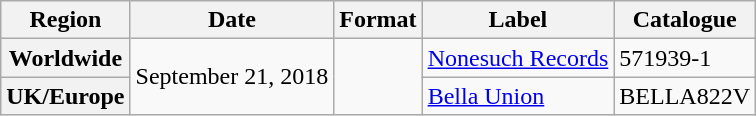<table class="wikitable plainrowheaders">
<tr>
<th scope="col">Region</th>
<th scope="col">Date</th>
<th scope="col">Format</th>
<th scope="col">Label</th>
<th scope="col">Catalogue</th>
</tr>
<tr>
<th scope="row">Worldwide</th>
<td scope="row" rowspan="2">September 21, 2018</td>
<td rowspan="2"></td>
<td><a href='#'>Nonesuch Records</a></td>
<td>571939-1</td>
</tr>
<tr>
<th scope="row">UK/Europe</th>
<td><a href='#'>Bella Union</a></td>
<td>BELLA822V</td>
</tr>
</table>
